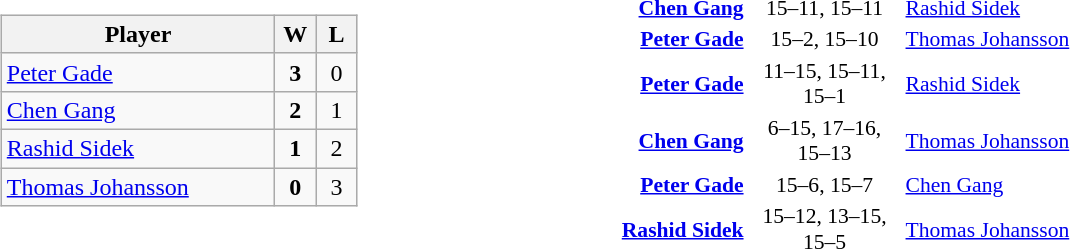<table>
<tr>
<td width=45% valign=top><br><table class=wikitable style="text-align:center">
<tr>
<th width=175>Player</th>
<th width=20>W</th>
<th width=20>L</th>
</tr>
<tr>
<td style="text-align:left"> <a href='#'>Peter Gade</a></td>
<td><strong>3</strong></td>
<td>0</td>
</tr>
<tr>
<td style="text-align:left"> <a href='#'>Chen Gang</a></td>
<td><strong>2</strong></td>
<td>1</td>
</tr>
<tr>
<td style="text-align:left"> <a href='#'>Rashid Sidek</a></td>
<td><strong>1</strong></td>
<td>2</td>
</tr>
<tr>
<td style="text-align:left"> <a href='#'>Thomas Johansson</a></td>
<td><strong>0</strong></td>
<td>3</td>
</tr>
</table>
</td>
<td><br><table style="font-size:90%">
<tr>
<td width=150 align=right><strong><a href='#'>Chen Gang</a></strong> </td>
<td width=100 align=center>15–11, 15–11</td>
<td width=150> <a href='#'>Rashid Sidek</a></td>
</tr>
<tr>
<td width=150 align=right><strong><a href='#'>Peter Gade</a></strong> </td>
<td width=100 align=center>15–2, 15–10</td>
<td width=150> <a href='#'>Thomas Johansson</a></td>
</tr>
<tr>
<td width=150 align=right><strong><a href='#'>Peter Gade</a></strong> </td>
<td width=100 align=center>11–15, 15–11, 15–1</td>
<td width=150> <a href='#'>Rashid Sidek</a></td>
</tr>
<tr>
<td width=150 align=right><strong><a href='#'>Chen Gang</a></strong> </td>
<td width=100 align=center>6–15, 17–16, 15–13</td>
<td width=150> <a href='#'>Thomas Johansson</a></td>
</tr>
<tr>
<td width=150 align=right><strong><a href='#'>Peter Gade</a></strong> </td>
<td width=100 align=center>15–6, 15–7</td>
<td width=150> <a href='#'>Chen Gang</a></td>
</tr>
<tr>
<td width=150 align=right><strong><a href='#'>Rashid Sidek</a></strong> </td>
<td width=100 align=center>15–12, 13–15, 15–5</td>
<td width=150> <a href='#'>Thomas Johansson</a></td>
</tr>
</table>
</td>
</tr>
</table>
